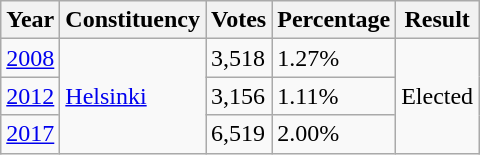<table class="wikitable">
<tr>
<th>Year</th>
<th>Constituency</th>
<th>Votes</th>
<th>Percentage</th>
<th>Result</th>
</tr>
<tr>
<td><a href='#'>2008</a></td>
<td rowspan=3><a href='#'>Helsinki</a></td>
<td>3,518</td>
<td>1.27%</td>
<td rowspan=3>Elected</td>
</tr>
<tr>
<td><a href='#'>2012</a></td>
<td>3,156</td>
<td>1.11%</td>
</tr>
<tr>
<td><a href='#'>2017</a></td>
<td>6,519</td>
<td>2.00%</td>
</tr>
</table>
